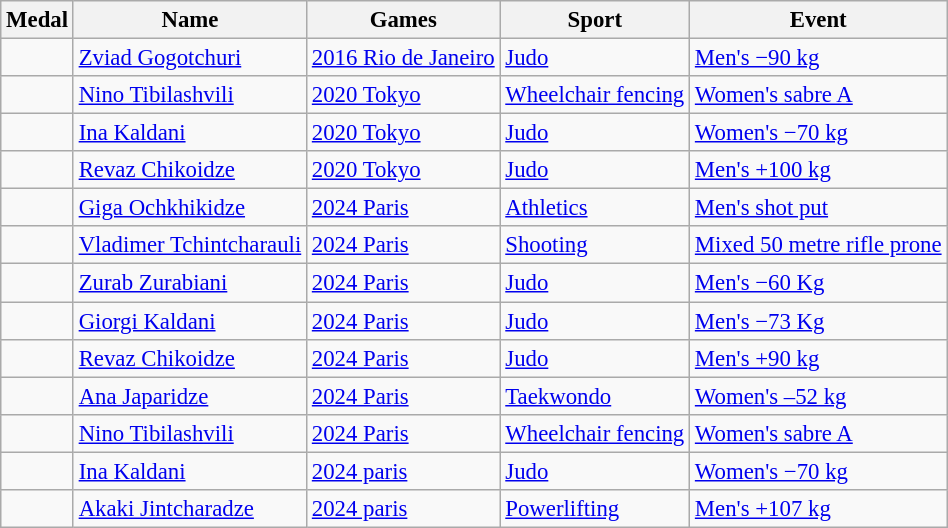<table class="wikitable sortable" style="font-size: 95%">
<tr>
<th>Medal</th>
<th>Name</th>
<th>Games</th>
<th>Sport</th>
<th>Event</th>
</tr>
<tr>
<td></td>
<td><a href='#'>Zviad Gogotchuri</a></td>
<td><a href='#'>2016 Rio de Janeiro</a></td>
<td><a href='#'>Judo</a></td>
<td><a href='#'>Men's −90 kg</a></td>
</tr>
<tr>
<td></td>
<td><a href='#'>Nino Tibilashvili</a></td>
<td><a href='#'>2020 Tokyo</a></td>
<td><a href='#'>Wheelchair fencing</a></td>
<td><a href='#'>Women's sabre A</a></td>
</tr>
<tr>
<td></td>
<td><a href='#'>Ina Kaldani</a></td>
<td><a href='#'>2020 Tokyo</a></td>
<td><a href='#'>Judo</a></td>
<td><a href='#'>Women's −70 kg</a></td>
</tr>
<tr>
<td></td>
<td><a href='#'>Revaz Chikoidze</a></td>
<td><a href='#'>2020 Tokyo</a></td>
<td><a href='#'>Judo</a></td>
<td><a href='#'>Men's +100 kg</a></td>
</tr>
<tr>
<td></td>
<td><a href='#'>Giga Ochkhikidze</a></td>
<td><a href='#'>2024 Paris</a></td>
<td><a href='#'>Athletics</a></td>
<td><a href='#'>Men's shot put</a></td>
</tr>
<tr>
<td></td>
<td><a href='#'>Vladimer Tchintcharauli</a></td>
<td><a href='#'>2024 Paris</a></td>
<td><a href='#'>Shooting</a></td>
<td><a href='#'>Mixed 50 metre rifle prone</a></td>
</tr>
<tr>
<td></td>
<td><a href='#'>Zurab Zurabiani</a></td>
<td><a href='#'>2024 Paris</a></td>
<td><a href='#'>Judo</a></td>
<td><a href='#'>Men's −60 Kg</a></td>
</tr>
<tr>
<td></td>
<td><a href='#'>Giorgi Kaldani</a></td>
<td><a href='#'>2024 Paris</a></td>
<td><a href='#'>Judo</a></td>
<td><a href='#'>Men's −73 Kg</a></td>
</tr>
<tr>
<td></td>
<td><a href='#'>Revaz Chikoidze</a></td>
<td><a href='#'>2024 Paris</a></td>
<td><a href='#'>Judo</a></td>
<td><a href='#'>Men's +90 kg</a></td>
</tr>
<tr>
<td></td>
<td><a href='#'>Ana Japaridze</a></td>
<td><a href='#'>2024 Paris</a></td>
<td><a href='#'>Taekwondo</a></td>
<td><a href='#'>Women's –52 kg</a></td>
</tr>
<tr>
<td></td>
<td><a href='#'>Nino Tibilashvili</a></td>
<td><a href='#'>2024 Paris</a></td>
<td><a href='#'>Wheelchair fencing</a></td>
<td><a href='#'>Women's sabre A</a></td>
</tr>
<tr>
<td></td>
<td><a href='#'>Ina Kaldani</a></td>
<td><a href='#'>2024 paris</a></td>
<td><a href='#'>Judo</a></td>
<td><a href='#'>Women's −70 kg</a></td>
</tr>
<tr>
<td></td>
<td><a href='#'>Akaki Jintcharadze</a></td>
<td><a href='#'>2024 paris</a></td>
<td><a href='#'>Powerlifting</a></td>
<td><a href='#'>Men's +107 kg</a></td>
</tr>
</table>
